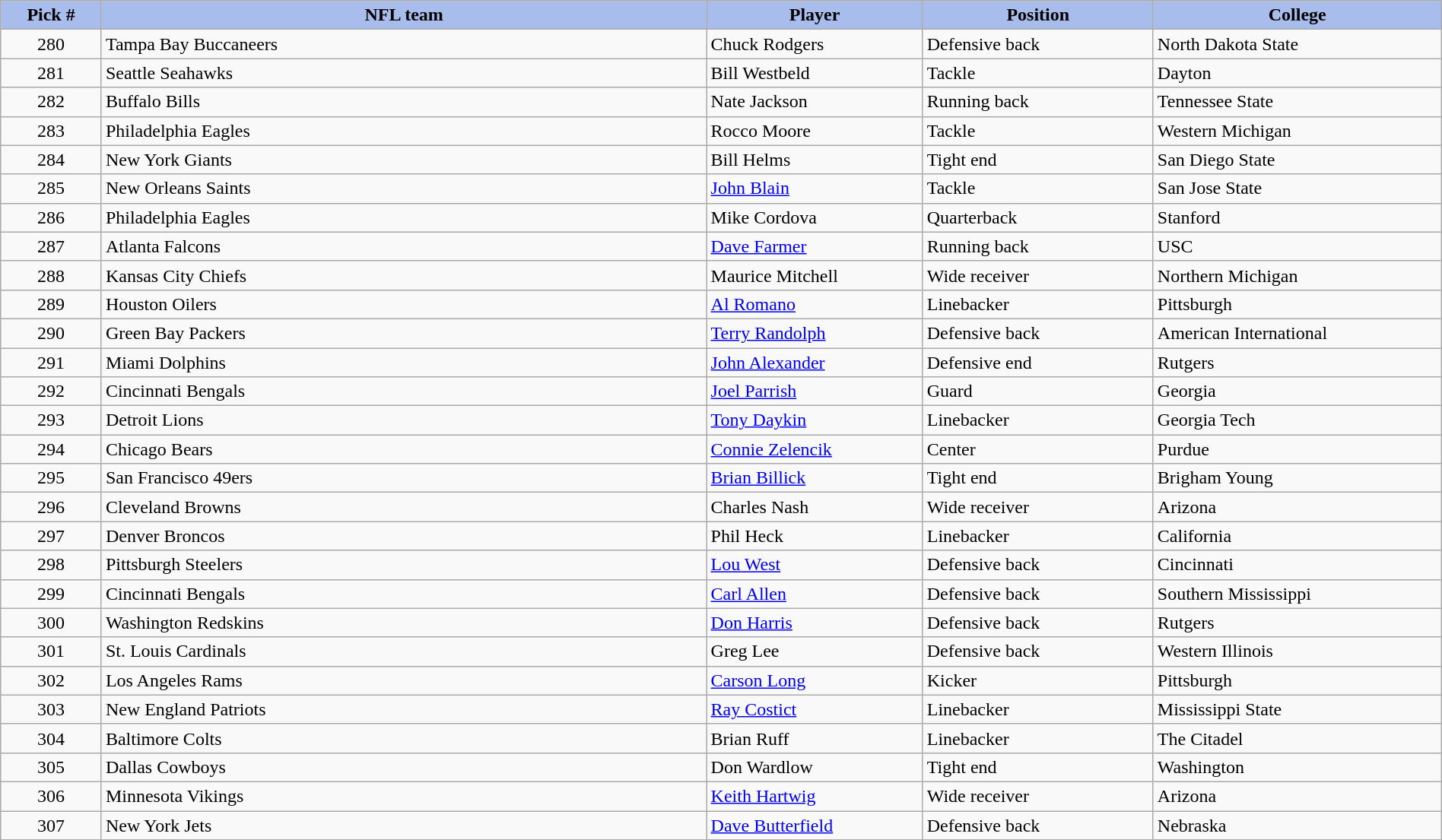<table class="wikitable sortable sortable" style="width: 100%">
<tr>
<th style="background:#A8BDEC;" width=7%>Pick #</th>
<th width=42% style="background:#A8BDEC;">NFL team</th>
<th width=15% style="background:#A8BDEC;">Player</th>
<th width=16% style="background:#A8BDEC;">Position</th>
<th width=20% style="background:#A8BDEC;">College</th>
</tr>
<tr>
<td align=center>280</td>
<td>Tampa Bay Buccaneers</td>
<td>Chuck Rodgers</td>
<td>Defensive back</td>
<td>North Dakota State</td>
</tr>
<tr>
<td align=center>281</td>
<td>Seattle Seahawks</td>
<td>Bill Westbeld</td>
<td>Tackle</td>
<td>Dayton</td>
</tr>
<tr>
<td align=center>282</td>
<td>Buffalo Bills</td>
<td>Nate Jackson</td>
<td>Running back</td>
<td>Tennessee State</td>
</tr>
<tr>
<td align=center>283</td>
<td>Philadelphia Eagles</td>
<td>Rocco Moore</td>
<td>Tackle</td>
<td>Western Michigan</td>
</tr>
<tr>
<td align=center>284</td>
<td>New York Giants</td>
<td>Bill Helms</td>
<td>Tight end</td>
<td>San Diego State</td>
</tr>
<tr>
<td align=center>285</td>
<td>New Orleans Saints</td>
<td><a href='#'>John Blain</a></td>
<td>Tackle</td>
<td>San Jose State</td>
</tr>
<tr>
<td align=center>286</td>
<td>Philadelphia Eagles</td>
<td>Mike Cordova</td>
<td>Quarterback</td>
<td>Stanford</td>
</tr>
<tr>
<td align=center>287</td>
<td>Atlanta Falcons</td>
<td><a href='#'>Dave Farmer</a></td>
<td>Running back</td>
<td>USC</td>
</tr>
<tr>
<td align=center>288</td>
<td>Kansas City Chiefs</td>
<td>Maurice Mitchell</td>
<td>Wide receiver</td>
<td>Northern Michigan</td>
</tr>
<tr>
<td align=center>289</td>
<td>Houston Oilers</td>
<td><a href='#'>Al Romano</a></td>
<td>Linebacker</td>
<td>Pittsburgh</td>
</tr>
<tr>
<td align=center>290</td>
<td>Green Bay Packers</td>
<td><a href='#'>Terry Randolph</a></td>
<td>Defensive back</td>
<td>American International</td>
</tr>
<tr>
<td align=center>291</td>
<td>Miami Dolphins</td>
<td><a href='#'>John Alexander</a></td>
<td>Defensive end</td>
<td>Rutgers</td>
</tr>
<tr>
<td align=center>292</td>
<td>Cincinnati Bengals</td>
<td><a href='#'>Joel Parrish</a></td>
<td>Guard</td>
<td>Georgia</td>
</tr>
<tr>
<td align=center>293</td>
<td>Detroit Lions</td>
<td><a href='#'>Tony Daykin</a></td>
<td>Linebacker</td>
<td>Georgia Tech</td>
</tr>
<tr>
<td align=center>294</td>
<td>Chicago Bears</td>
<td><a href='#'>Connie Zelencik</a></td>
<td>Center</td>
<td>Purdue</td>
</tr>
<tr>
<td align=center>295</td>
<td>San Francisco 49ers</td>
<td><a href='#'>Brian Billick</a></td>
<td>Tight end</td>
<td>Brigham Young</td>
</tr>
<tr>
<td align=center>296</td>
<td>Cleveland Browns</td>
<td>Charles Nash</td>
<td>Wide receiver</td>
<td>Arizona</td>
</tr>
<tr>
<td align=center>297</td>
<td>Denver Broncos</td>
<td>Phil Heck</td>
<td>Linebacker</td>
<td>California</td>
</tr>
<tr>
<td align=center>298</td>
<td>Pittsburgh Steelers</td>
<td><a href='#'>Lou West</a></td>
<td>Defensive back</td>
<td>Cincinnati</td>
</tr>
<tr>
<td align=center>299</td>
<td>Cincinnati Bengals</td>
<td><a href='#'>Carl Allen</a></td>
<td>Defensive back</td>
<td>Southern Mississippi</td>
</tr>
<tr>
<td align=center>300</td>
<td>Washington Redskins</td>
<td><a href='#'>Don Harris</a></td>
<td>Defensive back</td>
<td>Rutgers</td>
</tr>
<tr>
<td align=center>301</td>
<td>St. Louis Cardinals</td>
<td>Greg Lee</td>
<td>Defensive back</td>
<td>Western Illinois</td>
</tr>
<tr>
<td align=center>302</td>
<td>Los Angeles Rams</td>
<td><a href='#'>Carson Long</a></td>
<td>Kicker</td>
<td>Pittsburgh</td>
</tr>
<tr>
<td align=center>303</td>
<td>New England Patriots</td>
<td><a href='#'>Ray Costict</a></td>
<td>Linebacker</td>
<td>Mississippi State</td>
</tr>
<tr>
<td align=center>304</td>
<td>Baltimore Colts</td>
<td>Brian Ruff</td>
<td>Linebacker</td>
<td>The Citadel</td>
</tr>
<tr>
<td align=center>305</td>
<td>Dallas Cowboys</td>
<td>Don Wardlow</td>
<td>Tight end</td>
<td>Washington</td>
</tr>
<tr>
<td align=center>306</td>
<td>Minnesota Vikings</td>
<td><a href='#'>Keith Hartwig</a></td>
<td>Wide receiver</td>
<td>Arizona</td>
</tr>
<tr>
<td align=center>307</td>
<td>New York Jets</td>
<td><a href='#'>Dave Butterfield</a></td>
<td>Defensive back</td>
<td>Nebraska</td>
</tr>
</table>
